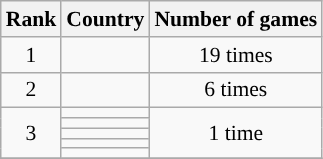<table class="wikitable" style="text-align:center; font-size:90%;">
<tr>
<th>Rank</th>
<th>Country</th>
<th>Number of games</th>
</tr>
<tr>
<td>1</td>
<td style="text-align:left;"></td>
<td>19 times</td>
</tr>
<tr>
<td>2</td>
<td style="text-align:left;"></td>
<td>6 times</td>
</tr>
<tr>
<td rowspan=5>3</td>
<td style="text-align:left;"></td>
<td rowspan=5>1 time</td>
</tr>
<tr>
<td style="text-align:left;"></td>
</tr>
<tr>
<td style="text-align:left;"></td>
</tr>
<tr>
<td style="text-align:left;"></td>
</tr>
<tr>
<td style="text-align:left;"></td>
</tr>
<tr>
</tr>
</table>
